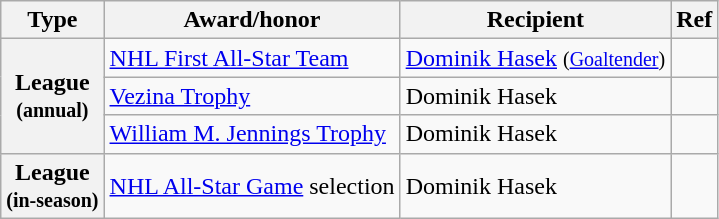<table class="wikitable">
<tr>
<th scope="col">Type</th>
<th scope="col">Award/honor</th>
<th scope="col">Recipient</th>
<th scope="col">Ref</th>
</tr>
<tr>
<th scope="row" rowspan="3">League<br><small>(annual)</small></th>
<td><a href='#'>NHL First All-Star Team</a></td>
<td><a href='#'>Dominik Hasek</a> <small>(<a href='#'>Goaltender</a>)</small></td>
<td></td>
</tr>
<tr>
<td><a href='#'>Vezina Trophy</a></td>
<td>Dominik Hasek</td>
<td></td>
</tr>
<tr>
<td><a href='#'>William M. Jennings Trophy</a></td>
<td>Dominik Hasek</td>
<td></td>
</tr>
<tr>
<th scope="row">League<br><small>(in-season)</small></th>
<td><a href='#'>NHL All-Star Game</a> selection</td>
<td>Dominik Hasek</td>
<td></td>
</tr>
</table>
